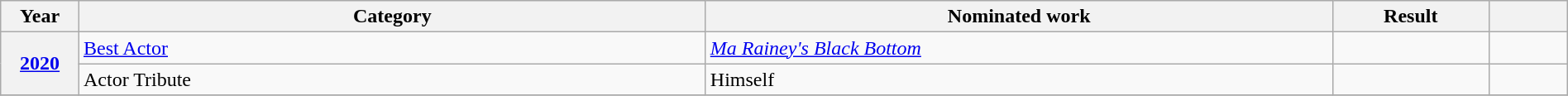<table class="wikitable plainrowheaders" style="width:100%;">
<tr>
<th scope="col" style="width:5%;">Year</th>
<th scope="col" style="width:40%;">Category</th>
<th scope="col" style="width:40%;">Nominated work</th>
<th scope="col" style="width:10%;">Result</th>
<th scope="col" style="width:5%;"></th>
</tr>
<tr>
<th scope="row" style="text-align:center;" rowspan="2"><a href='#'>2020</a></th>
<td><a href='#'>Best Actor</a></td>
<td><em><a href='#'>Ma Rainey's Black Bottom</a></em></td>
<td></td>
<td style="text-align:center;"></td>
</tr>
<tr>
<td>Actor Tribute</td>
<td>Himself</td>
<td></td>
<td style="text-align:center;"></td>
</tr>
<tr>
</tr>
</table>
